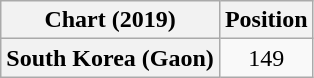<table class="wikitable sortable plainrowheaders" style="text-align:center;">
<tr>
<th>Chart (2019)</th>
<th>Position</th>
</tr>
<tr>
<th scope="row">South Korea (Gaon)</th>
<td>149</td>
</tr>
</table>
